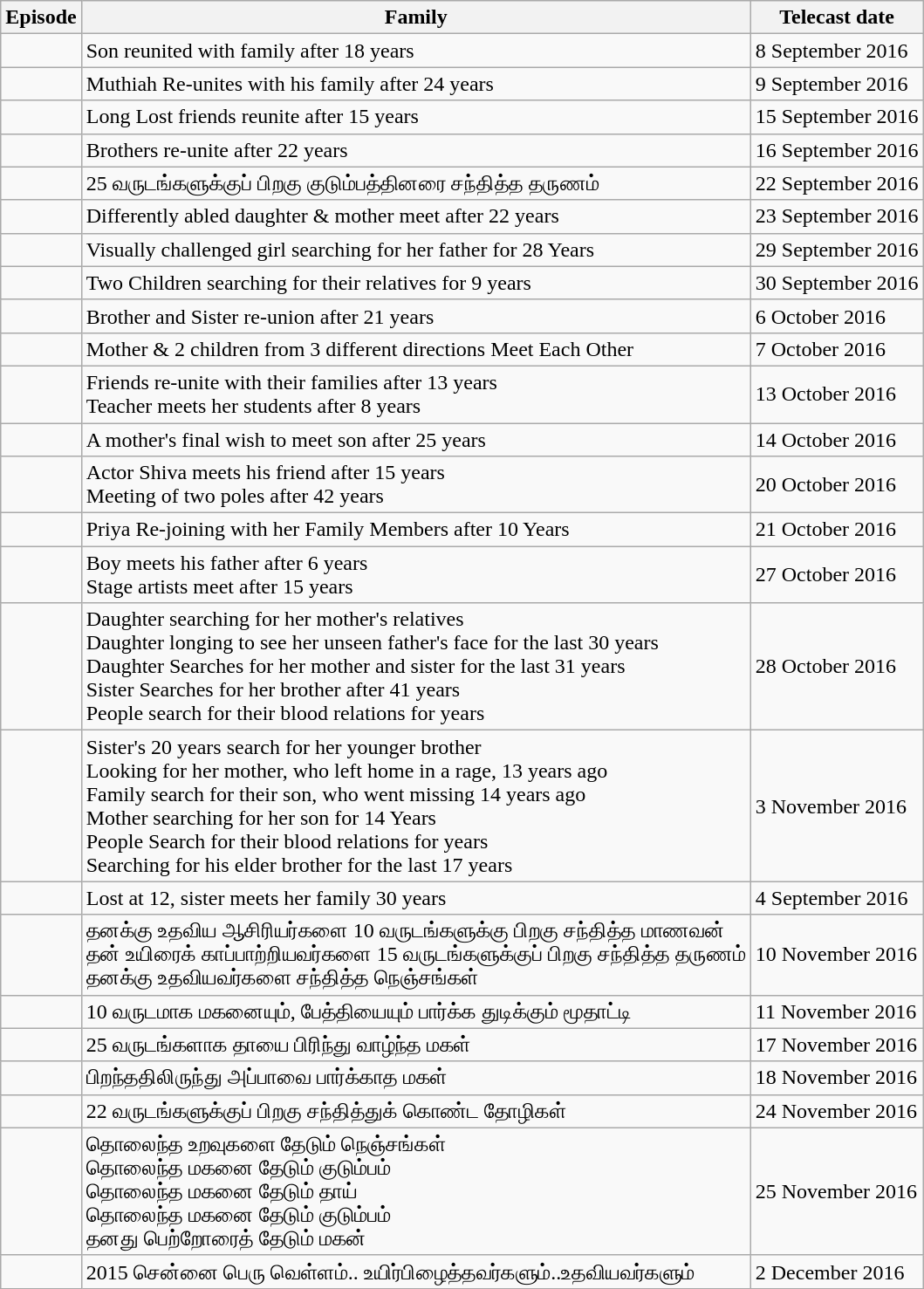<table class="wikitable sortable">
<tr>
<th>Episode</th>
<th>Family</th>
<th>Telecast date</th>
</tr>
<tr>
<td></td>
<td>Son reunited with family after 18 years</td>
<td>8 September 2016</td>
</tr>
<tr>
<td></td>
<td>Muthiah Re-unites with his family after 24 years</td>
<td>9 September 2016</td>
</tr>
<tr>
<td></td>
<td>Long Lost friends reunite after 15 years</td>
<td>15 September 2016</td>
</tr>
<tr>
<td></td>
<td>Brothers re-unite after 22 years</td>
<td>16 September 2016</td>
</tr>
<tr>
<td></td>
<td>25 வருடங்களுக்குப் பிறகு குடும்பத்தினரை சந்தித்த தருணம்</td>
<td>22 September 2016</td>
</tr>
<tr>
<td></td>
<td>Differently abled daughter & mother meet after 22 years</td>
<td>23 September 2016</td>
</tr>
<tr>
<td></td>
<td>Visually challenged girl searching for her father for 28 Years</td>
<td>29 September 2016</td>
</tr>
<tr>
<td></td>
<td>Two Children searching for their relatives for 9 years</td>
<td>30 September 2016</td>
</tr>
<tr>
<td></td>
<td>Brother and Sister re-union after 21 years</td>
<td>6 October 2016</td>
</tr>
<tr>
<td></td>
<td>Mother & 2 children from 3 different directions Meet Each Other</td>
<td>7 October 2016</td>
</tr>
<tr>
<td></td>
<td>Friends re-unite with their families after 13 years <br> Teacher meets her students after 8 years</td>
<td>13 October 2016</td>
</tr>
<tr>
<td></td>
<td>A mother's final wish to meet son after 25 years</td>
<td>14 October 2016</td>
</tr>
<tr>
<td></td>
<td>Actor Shiva meets his friend after 15 years <br> Meeting of two poles after 42 years</td>
<td>20 October 2016</td>
</tr>
<tr>
<td></td>
<td>Priya Re-joining with her Family Members after 10 Years</td>
<td>21 October 2016</td>
</tr>
<tr>
<td></td>
<td>Boy meets his father after 6 years <br> Stage artists meet after 15 years</td>
<td>27 October 2016</td>
</tr>
<tr>
<td></td>
<td>Daughter searching for her mother's relatives <br> Daughter longing to see her unseen father's face for the last 30 years <br> Daughter Searches for her mother and sister for the last 31 years <br> Sister Searches for her brother after 41 years <br> People search for their blood relations for years</td>
<td>28 October 2016</td>
</tr>
<tr>
<td></td>
<td>Sister's 20 years search for her younger brother <br> Looking for her mother, who left home in a rage, 13 years ago <br> Family search for their son, who went missing 14 years ago <br> Mother searching for her son for 14 Years <br> People Search for their blood relations for years <br> Searching for his elder brother for the last 17 years</td>
<td>3 November 2016</td>
</tr>
<tr>
<td></td>
<td>Lost at 12, sister meets her family 30 years</td>
<td>4 September 2016</td>
</tr>
<tr>
<td></td>
<td>தனக்கு உதவிய ஆசிரியர்களை 10 வருடங்களுக்கு பிறகு சந்தித்த மாணவன் <br> தன் உயிரைக் காப்பாற்றியவர்களை 15 வருடங்களுக்குப் பிறகு சந்தித்த தருணம் <br> தனக்கு உதவியவர்களை சந்தித்த நெஞ்சங்கள்</td>
<td>10 November 2016</td>
</tr>
<tr>
<td></td>
<td>10 வருடமாக மகனையும், பேத்தியையும் பார்க்க துடிக்கும் மூதாட்டி</td>
<td>11 November 2016</td>
</tr>
<tr>
<td></td>
<td>25 வருடங்களாக தாயை பிரிந்து வாழ்ந்த மகள்</td>
<td>17 November 2016</td>
</tr>
<tr>
<td></td>
<td>பிறந்ததிலிருந்து அப்பாவை பார்க்காத மகள்</td>
<td>18 November 2016</td>
</tr>
<tr>
<td></td>
<td>22 வருடங்களுக்குப் பிறகு சந்தித்துக் கொண்ட தோழிகள்</td>
<td>24 November 2016</td>
</tr>
<tr>
<td></td>
<td>தொலைந்த உறவுகளை தேடும் நெஞ்சங்கள் <br> தொலைந்த மகனை தேடும் குடும்பம் <br> தொலைந்த மகனை தேடும் தாய் <br> தொலைந்த மகனை தேடும் குடும்பம் <br> தனது பெற்றோரைத் தேடும் மகன்</td>
<td>25 November 2016</td>
</tr>
<tr>
<td></td>
<td>2015 சென்னை பெரு வெள்ளம்.. உயிர்பிழைத்தவர்களும்..உதவியவர்களும்</td>
<td>2 December 2016</td>
</tr>
</table>
